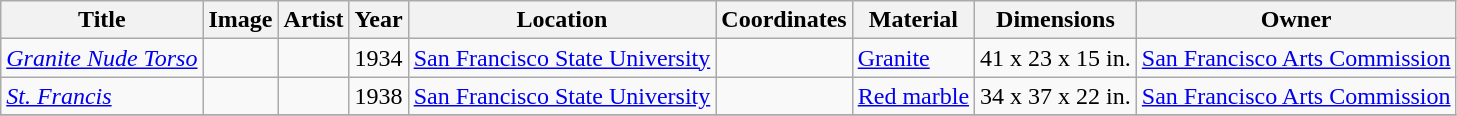<table class="wikitable sortable">
<tr>
<th>Title</th>
<th>Image</th>
<th>Artist</th>
<th>Year</th>
<th>Location</th>
<th>Coordinates</th>
<th>Material</th>
<th>Dimensions</th>
<th>Owner</th>
</tr>
<tr>
<td><em><a href='#'>Granite Nude Torso</a></em></td>
<td></td>
<td></td>
<td>1934</td>
<td><a href='#'>San Francisco State University</a></td>
<td></td>
<td><a href='#'>Granite</a></td>
<td>41 x 23 x 15 in.</td>
<td><a href='#'>San Francisco Arts Commission</a></td>
</tr>
<tr>
<td><em><a href='#'>St. Francis</a></em></td>
<td></td>
<td></td>
<td>1938</td>
<td><a href='#'>San Francisco State University</a></td>
<td></td>
<td><a href='#'>Red marble</a></td>
<td>34 x 37 x 22 in.</td>
<td><a href='#'>San Francisco Arts Commission</a></td>
</tr>
<tr>
</tr>
</table>
